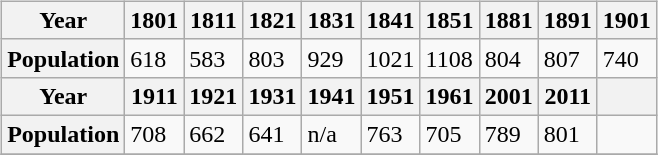<table border="0"; align="center"; metacolor="#077777">
<tr>
<td><br><table border="1" class="wikitable" align="center">
<tr>
<th>Year</th>
<th>1801</th>
<th>1811</th>
<th>1821</th>
<th>1831</th>
<th>1841</th>
<th>1851</th>
<th>1881</th>
<th>1891</th>
<th>1901</th>
</tr>
<tr>
<th>Population</th>
<td>618</td>
<td>583</td>
<td>803</td>
<td>929</td>
<td>1021</td>
<td>1108</td>
<td>804</td>
<td>807</td>
<td>740</td>
</tr>
<tr>
<th>Year</th>
<th>1911</th>
<th>1921</th>
<th>1931</th>
<th>1941</th>
<th>1951</th>
<th>1961</th>
<th>2001</th>
<th>2011</th>
<th></th>
</tr>
<tr>
<th>Population</th>
<td>708</td>
<td>662</td>
<td>641</td>
<td>n/a</td>
<td>763</td>
<td>705</td>
<td>789</td>
<td>801</td>
<td></td>
</tr>
<tr>
</tr>
</table>
</td>
</tr>
<tr>
</tr>
</table>
